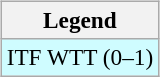<table>
<tr valign=top>
<td><br><table class="wikitable" style=font-size:97%>
<tr>
<th>Legend</th>
</tr>
<tr style="background:#cffcff;">
<td>ITF WTT (0–1)</td>
</tr>
</table>
</td>
<td></td>
</tr>
</table>
